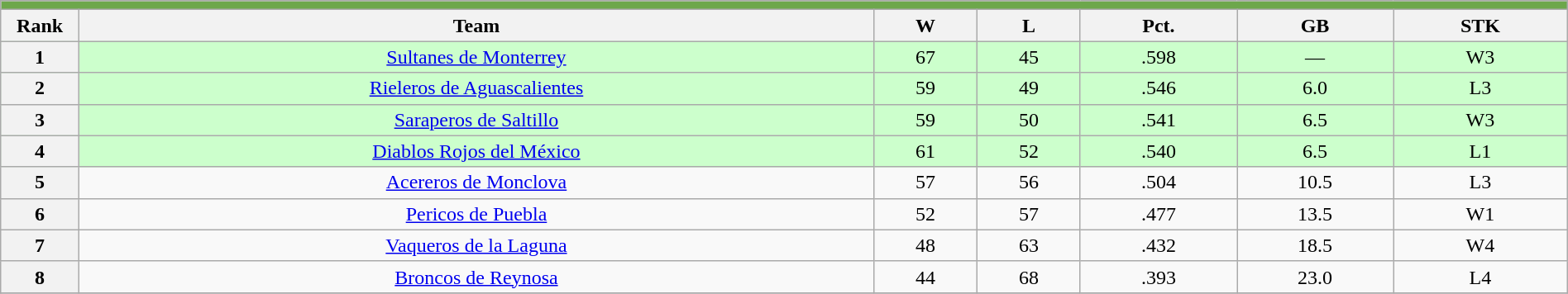<table class="wikitable plainrowheaders" width="100%" style="text-align:center;">
<tr>
<th style="background:#6DA74B;" colspan="7"></th>
</tr>
<tr>
<th scope="col" width="5%">Rank</th>
<th>Team</th>
<th>W</th>
<th>L</th>
<th>Pct.</th>
<th>GB</th>
<th>STK</th>
</tr>
<tr style="background-color:#ccffcc;">
<th>1</th>
<td><a href='#'>Sultanes de Monterrey</a></td>
<td>67</td>
<td>45</td>
<td>.598</td>
<td>—</td>
<td>W3</td>
</tr>
<tr style="background-color:#ccffcc;">
<th>2</th>
<td><a href='#'>Rieleros de Aguascalientes</a></td>
<td>59</td>
<td>49</td>
<td>.546</td>
<td>6.0</td>
<td>L3</td>
</tr>
<tr style="background-color:#ccffcc;">
<th>3</th>
<td><a href='#'>Saraperos de Saltillo</a></td>
<td>59</td>
<td>50</td>
<td>.541</td>
<td>6.5</td>
<td>W3</td>
</tr>
<tr style="background-color:#ccffcc;">
<th>4</th>
<td><a href='#'>Diablos Rojos del México</a></td>
<td>61</td>
<td>52</td>
<td>.540</td>
<td>6.5</td>
<td>L1</td>
</tr>
<tr>
<th>5</th>
<td><a href='#'>Acereros de Monclova</a></td>
<td>57</td>
<td>56</td>
<td>.504</td>
<td>10.5</td>
<td>L3</td>
</tr>
<tr>
<th>6</th>
<td><a href='#'>Pericos de Puebla</a></td>
<td>52</td>
<td>57</td>
<td>.477</td>
<td>13.5</td>
<td>W1</td>
</tr>
<tr>
<th>7</th>
<td><a href='#'>Vaqueros de la Laguna</a></td>
<td>48</td>
<td>63</td>
<td>.432</td>
<td>18.5</td>
<td>W4</td>
</tr>
<tr>
<th>8</th>
<td><a href='#'>Broncos de Reynosa</a></td>
<td>44</td>
<td>68</td>
<td>.393</td>
<td>23.0</td>
<td>L4</td>
</tr>
<tr>
</tr>
</table>
